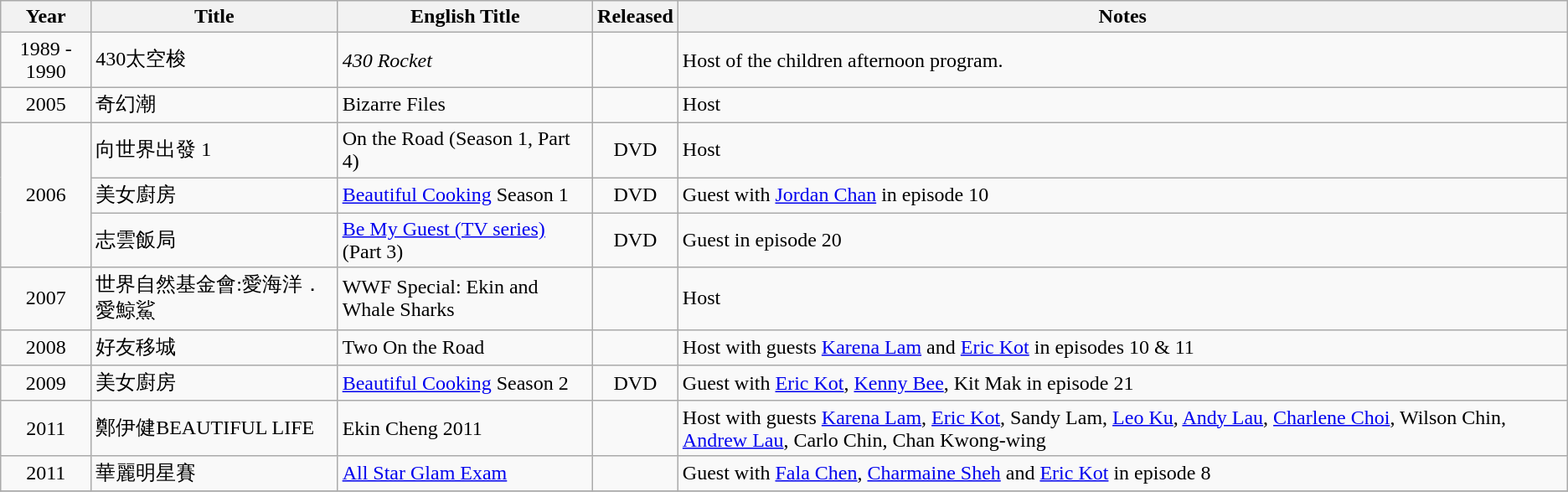<table class="wikitable">
<tr>
<th>Year</th>
<th>Title</th>
<th>English Title</th>
<th>Released</th>
<th>Notes</th>
</tr>
<tr>
<td style="text-align: center;">1989 - 1990</td>
<td>430太空梭</td>
<td><em>430 Rocket</em></td>
<td></td>
<td>Host of the children afternoon program.</td>
</tr>
<tr>
<td style="text-align: center;">2005</td>
<td>奇幻潮</td>
<td>Bizarre Files</td>
<td></td>
<td>Host</td>
</tr>
<tr>
<td style="text-align: center;" rowspan = "3">2006</td>
<td>向世界出發 1</td>
<td>On the Road (Season 1, Part 4)</td>
<td style="text-align: center;">DVD</td>
<td>Host</td>
</tr>
<tr>
<td>美女廚房</td>
<td><a href='#'>Beautiful Cooking</a> Season 1</td>
<td style="text-align: center;">DVD</td>
<td>Guest with <a href='#'>Jordan Chan</a> in episode 10</td>
</tr>
<tr>
<td>志雲飯局</td>
<td><a href='#'>Be My Guest (TV series)</a> (Part 3)</td>
<td style="text-align: center;">DVD</td>
<td>Guest in episode 20</td>
</tr>
<tr>
<td style="text-align: center;">2007</td>
<td>世界自然基金會:愛海洋．愛鯨鯊</td>
<td>WWF Special: Ekin and Whale Sharks</td>
<td></td>
<td>Host</td>
</tr>
<tr>
<td style="text-align: center;">2008</td>
<td>好友移城</td>
<td>Two On the Road</td>
<td></td>
<td>Host with guests <a href='#'>Karena Lam</a> and <a href='#'>Eric Kot</a> in episodes 10 & 11</td>
</tr>
<tr>
<td style="text-align: center;">2009</td>
<td>美女廚房</td>
<td><a href='#'>Beautiful Cooking</a> Season 2</td>
<td style="text-align: center;">DVD</td>
<td>Guest with <a href='#'>Eric Kot</a>, <a href='#'>Kenny Bee</a>, Kit Mak in episode 21</td>
</tr>
<tr>
<td style="text-align: center;">2011</td>
<td>鄭伊健BEAUTIFUL LIFE</td>
<td>Ekin Cheng 2011</td>
<td></td>
<td>Host with guests <a href='#'>Karena Lam</a>, <a href='#'>Eric Kot</a>, Sandy Lam, <a href='#'>Leo Ku</a>, <a href='#'>Andy Lau</a>, <a href='#'>Charlene Choi</a>, Wilson Chin, <a href='#'>Andrew Lau</a>, Carlo Chin, Chan Kwong-wing</td>
</tr>
<tr>
<td style="text-align: center;">2011</td>
<td>華麗明星賽</td>
<td><a href='#'>All Star Glam Exam</a></td>
<td></td>
<td>Guest with <a href='#'>Fala Chen</a>, <a href='#'>Charmaine Sheh</a> and <a href='#'>Eric Kot</a> in episode 8</td>
</tr>
<tr>
</tr>
</table>
